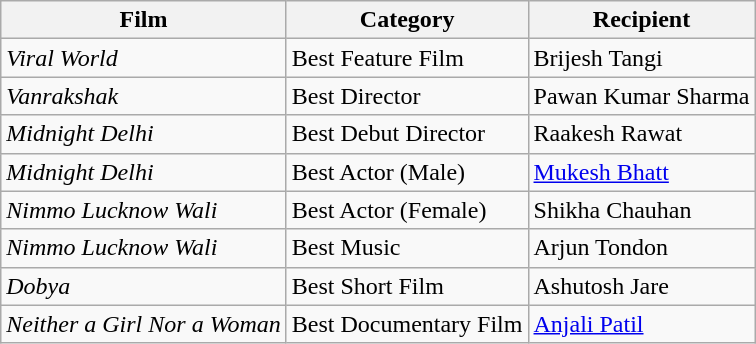<table class="wikitable">
<tr>
<th>Film</th>
<th>Category</th>
<th>Recipient</th>
</tr>
<tr>
<td><em>Viral World</em></td>
<td>Best Feature Film</td>
<td>Brijesh Tangi</td>
</tr>
<tr>
<td><em>Vanrakshak</em></td>
<td>Best Director</td>
<td>Pawan Kumar Sharma</td>
</tr>
<tr>
<td><em>Midnight Delhi</em></td>
<td>Best Debut Director</td>
<td>Raakesh Rawat</td>
</tr>
<tr>
<td><em>Midnight Delhi</em></td>
<td>Best Actor (Male)</td>
<td><a href='#'>Mukesh Bhatt</a></td>
</tr>
<tr>
<td><em>Nimmo Lucknow Wali</em></td>
<td>Best Actor (Female)</td>
<td>Shikha Chauhan</td>
</tr>
<tr>
<td><em>Nimmo Lucknow Wali</em></td>
<td>Best Music</td>
<td>Arjun Tondon</td>
</tr>
<tr>
<td><em>Dobya</em></td>
<td>Best Short Film</td>
<td>Ashutosh Jare</td>
</tr>
<tr>
<td><em>Neither a Girl Nor a Woman</em></td>
<td>Best Documentary Film</td>
<td><a href='#'>Anjali Patil</a></td>
</tr>
</table>
